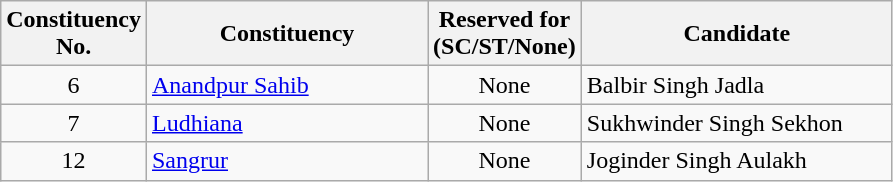<table class= "wikitable sortable">
<tr>
<th>Constituency <br> No.</th>
<th style="width:180px;">Constituency</th>
<th>Reserved for <br> (SC/ST/None)</th>
<th style="width:200px;">Candidate </th>
</tr>
<tr>
<td style="text-align:center;">6</td>
<td><a href='#'>Anandpur Sahib</a></td>
<td style="text-align:center;">None</td>
<td>Balbir Singh Jadla</td>
</tr>
<tr>
<td style="text-align:center;">7</td>
<td><a href='#'>Ludhiana</a></td>
<td style="text-align:center;">None</td>
<td>Sukhwinder Singh Sekhon</td>
</tr>
<tr>
<td style="text-align:center;">12</td>
<td><a href='#'>Sangrur</a></td>
<td style="text-align:center;">None</td>
<td>Joginder Singh Aulakh</td>
</tr>
</table>
